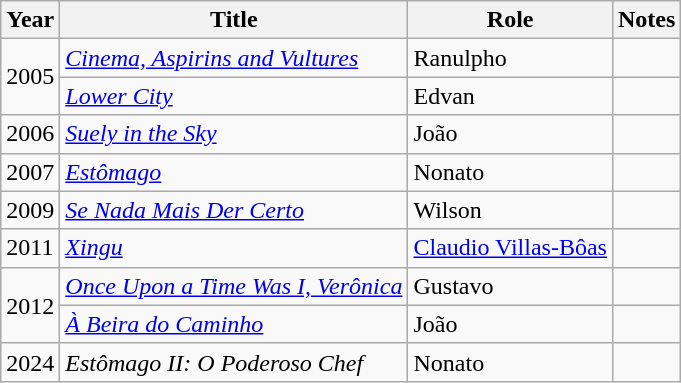<table class="wikitable sortable">
<tr>
<th>Year</th>
<th>Title</th>
<th>Role</th>
<th class="unsortable">Notes</th>
</tr>
<tr>
<td rowspan="2">2005</td>
<td><em><a href='#'>Cinema, Aspirins and Vultures</a></em></td>
<td>Ranulpho</td>
<td></td>
</tr>
<tr>
<td><em><a href='#'>Lower City</a></em></td>
<td>Edvan</td>
<td></td>
</tr>
<tr>
<td>2006</td>
<td><em><a href='#'>Suely in the Sky</a></em></td>
<td>João</td>
<td></td>
</tr>
<tr>
<td>2007</td>
<td><em><a href='#'>Estômago</a></em></td>
<td>Nonato</td>
<td></td>
</tr>
<tr>
<td>2009</td>
<td><em><a href='#'>Se Nada Mais Der Certo</a></em></td>
<td>Wilson</td>
<td></td>
</tr>
<tr>
<td>2011</td>
<td><em><a href='#'>Xingu</a></em></td>
<td><a href='#'>Claudio Villas-Bôas</a></td>
<td></td>
</tr>
<tr>
<td rowspan="2">2012</td>
<td><em><a href='#'>Once Upon a Time Was I, Verônica</a></em></td>
<td>Gustavo</td>
<td></td>
</tr>
<tr>
<td><em><a href='#'>À Beira do Caminho</a></em></td>
<td>João</td>
<td></td>
</tr>
<tr>
<td>2024</td>
<td><em>Estômago II: O Poderoso Chef</em></td>
<td>Nonato</td>
<td></td>
</tr>
</table>
